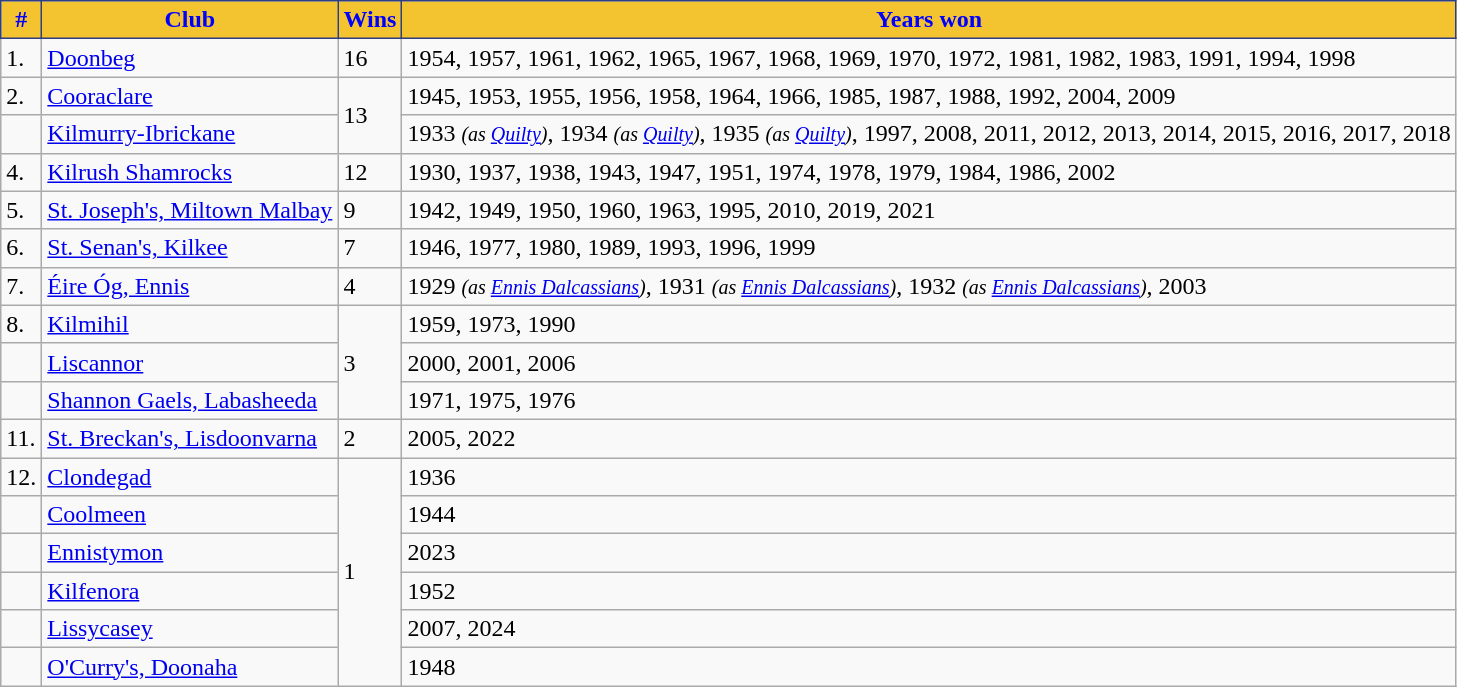<table class="wikitable">
<tr>
<th style="background:#F4C430;color:blue;border:1px solid #2D3E82">#</th>
<th style="background:#F4C430;color:blue;border:1px solid #2D3E82">Club</th>
<th style="background:#F4C430;color:blue;border:1px solid #2D3E82">Wins</th>
<th style="background:#F4C430;color:blue;border:1px solid #2D3E82">Years won</th>
</tr>
<tr>
<td>1.</td>
<td> <a href='#'>Doonbeg</a></td>
<td>16</td>
<td>1954, 1957, 1961, 1962, 1965, 1967, 1968, 1969, 1970, 1972, 1981, 1982, 1983, 1991, 1994, 1998</td>
</tr>
<tr>
<td>2.</td>
<td> <a href='#'>Cooraclare</a></td>
<td rowspan=2>13</td>
<td>1945, 1953, 1955, 1956, 1958, 1964, 1966, 1985, 1987, 1988, 1992, 2004, 2009</td>
</tr>
<tr>
<td></td>
<td> <a href='#'>Kilmurry-Ibrickane</a></td>
<td>1933 <em><small>(as <a href='#'>Quilty</a>)</small></em>, 1934 <em><small>(as <a href='#'>Quilty</a>)</small></em>, 1935 <em><small>(as <a href='#'>Quilty</a>)</small></em>, 1997, 2008, 2011, 2012, 2013, 2014, 2015, 2016, 2017, 2018</td>
</tr>
<tr>
<td>4.</td>
<td> <a href='#'>Kilrush Shamrocks</a></td>
<td>12</td>
<td>1930, 1937, 1938, 1943, 1947, 1951, 1974, 1978, 1979, 1984, 1986, 2002</td>
</tr>
<tr>
<td>5.</td>
<td> <a href='#'>St. Joseph's, Miltown Malbay</a></td>
<td>9</td>
<td>1942, 1949, 1950, 1960, 1963, 1995, 2010, 2019, 2021</td>
</tr>
<tr>
<td>6.</td>
<td> <a href='#'>St. Senan's, Kilkee</a></td>
<td>7</td>
<td>1946, 1977, 1980, 1989, 1993, 1996, 1999</td>
</tr>
<tr>
<td>7.</td>
<td> <a href='#'>Éire Óg, Ennis</a></td>
<td>4</td>
<td>1929 <em><small>(as <a href='#'>Ennis Dalcassians</a>)</small></em>, 1931 <em><small>(as <a href='#'>Ennis Dalcassians</a>)</small></em>, 1932 <em><small>(as <a href='#'>Ennis Dalcassians</a>)</small></em>, 2003</td>
</tr>
<tr>
<td>8.</td>
<td> <a href='#'>Kilmihil</a></td>
<td rowspan=3>3</td>
<td>1959, 1973, 1990</td>
</tr>
<tr>
<td></td>
<td> <a href='#'>Liscannor</a></td>
<td>2000, 2001, 2006</td>
</tr>
<tr>
<td></td>
<td> <a href='#'>Shannon Gaels, Labasheeda</a></td>
<td>1971, 1975, 1976</td>
</tr>
<tr>
<td>11.</td>
<td> <a href='#'>St. Breckan's, Lisdoonvarna</a></td>
<td>2</td>
<td>2005, 2022</td>
</tr>
<tr>
<td>12.</td>
<td> <a href='#'>Clondegad</a></td>
<td rowspan=6>1</td>
<td>1936</td>
</tr>
<tr>
<td></td>
<td> <a href='#'>Coolmeen</a></td>
<td>1944</td>
</tr>
<tr>
<td></td>
<td> <a href='#'>Ennistymon</a></td>
<td>2023</td>
</tr>
<tr>
<td></td>
<td> <a href='#'>Kilfenora</a></td>
<td>1952</td>
</tr>
<tr>
<td></td>
<td> <a href='#'>Lissycasey</a></td>
<td>2007, 2024</td>
</tr>
<tr>
<td></td>
<td> <a href='#'>O'Curry's, Doonaha</a></td>
<td>1948</td>
</tr>
</table>
